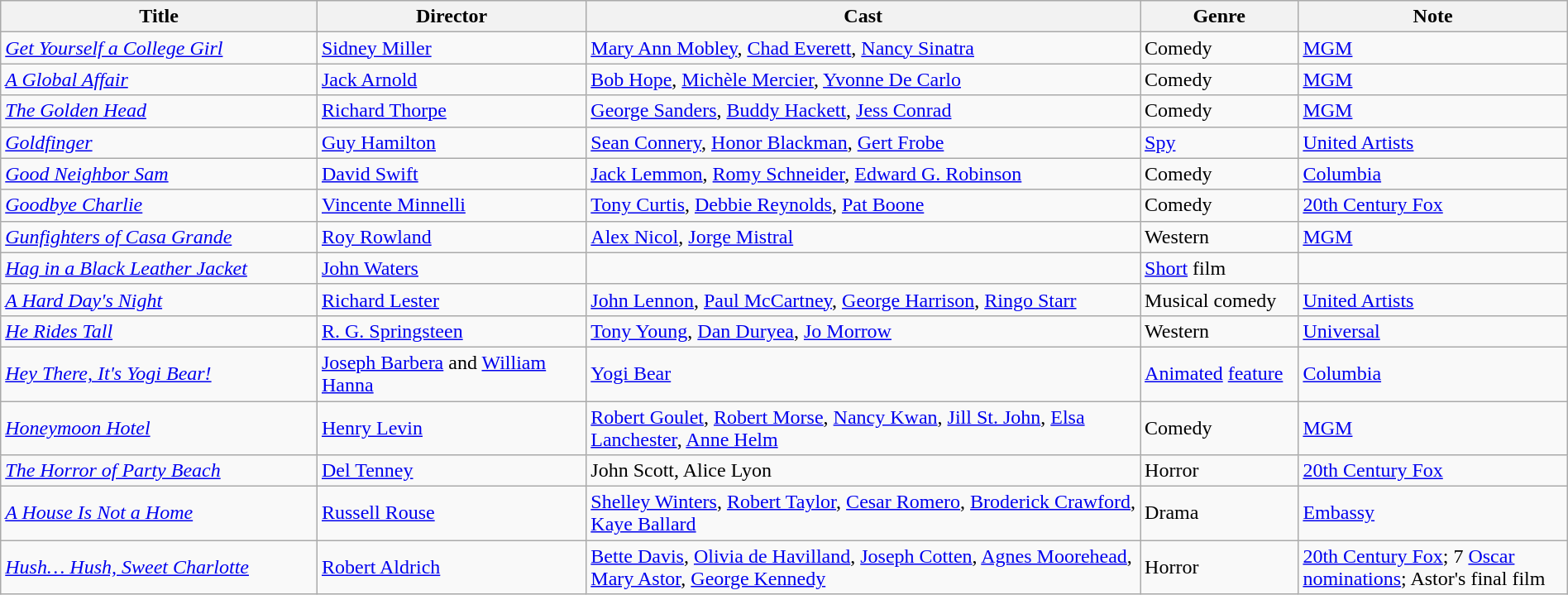<table class="wikitable" style="width:100%;">
<tr>
<th style="width:20%;">Title</th>
<th style="width:17%;">Director</th>
<th style="width:35%;">Cast</th>
<th style="width:10%;">Genre</th>
<th style="width:17%;">Note</th>
</tr>
<tr Goldfinger Guy Hamilton Sean Connery, Gert Frobe, Honor Blackman>
<td><em><a href='#'>Get Yourself a College Girl</a></em></td>
<td><a href='#'>Sidney Miller</a></td>
<td><a href='#'>Mary Ann Mobley</a>, <a href='#'>Chad Everett</a>, <a href='#'>Nancy Sinatra</a></td>
<td>Comedy</td>
<td><a href='#'>MGM</a></td>
</tr>
<tr>
<td><em><a href='#'>A Global Affair</a></em></td>
<td><a href='#'>Jack Arnold</a></td>
<td><a href='#'>Bob Hope</a>, <a href='#'>Michèle Mercier</a>, <a href='#'>Yvonne De Carlo</a></td>
<td>Comedy</td>
<td><a href='#'>MGM</a></td>
</tr>
<tr>
<td><em><a href='#'>The Golden Head</a></em></td>
<td><a href='#'>Richard Thorpe</a></td>
<td><a href='#'>George Sanders</a>, <a href='#'>Buddy Hackett</a>, <a href='#'>Jess Conrad</a></td>
<td>Comedy</td>
<td><a href='#'>MGM</a></td>
</tr>
<tr>
<td><em><a href='#'>Goldfinger</a></em></td>
<td><a href='#'>Guy Hamilton</a></td>
<td><a href='#'>Sean Connery</a>, <a href='#'>Honor Blackman</a>, <a href='#'>Gert Frobe</a></td>
<td><a href='#'>Spy</a></td>
<td><a href='#'>United Artists</a></td>
</tr>
<tr>
<td><em><a href='#'>Good Neighbor Sam</a></em></td>
<td><a href='#'>David Swift</a></td>
<td><a href='#'>Jack Lemmon</a>, <a href='#'>Romy Schneider</a>, <a href='#'>Edward G. Robinson</a></td>
<td>Comedy</td>
<td><a href='#'>Columbia</a></td>
</tr>
<tr>
<td><em><a href='#'>Goodbye Charlie</a></em></td>
<td><a href='#'>Vincente Minnelli</a></td>
<td><a href='#'>Tony Curtis</a>, <a href='#'>Debbie Reynolds</a>, <a href='#'>Pat Boone</a></td>
<td>Comedy</td>
<td><a href='#'>20th Century Fox</a></td>
</tr>
<tr>
<td><em><a href='#'>Gunfighters of Casa Grande</a></em></td>
<td><a href='#'>Roy Rowland</a></td>
<td><a href='#'>Alex Nicol</a>, <a href='#'>Jorge Mistral</a></td>
<td>Western</td>
<td><a href='#'>MGM</a></td>
</tr>
<tr>
<td><em><a href='#'>Hag in a Black Leather Jacket</a></em></td>
<td><a href='#'>John Waters</a></td>
<td></td>
<td><a href='#'>Short</a> film</td>
<td></td>
</tr>
<tr>
<td><em><a href='#'>A Hard Day's Night</a></em></td>
<td><a href='#'>Richard Lester</a></td>
<td><a href='#'>John Lennon</a>, <a href='#'>Paul McCartney</a>, <a href='#'>George Harrison</a>, <a href='#'>Ringo Starr</a></td>
<td>Musical comedy</td>
<td><a href='#'>United Artists</a></td>
</tr>
<tr>
<td><em><a href='#'>He Rides Tall</a></em></td>
<td><a href='#'>R. G. Springsteen</a></td>
<td><a href='#'>Tony Young</a>, <a href='#'>Dan Duryea</a>, <a href='#'>Jo Morrow</a></td>
<td>Western</td>
<td><a href='#'>Universal</a></td>
</tr>
<tr>
<td><em><a href='#'>Hey There, It's Yogi Bear!</a></em></td>
<td><a href='#'>Joseph Barbera</a> and <a href='#'>William Hanna</a></td>
<td><a href='#'>Yogi Bear</a></td>
<td><a href='#'>Animated</a> <a href='#'>feature</a></td>
<td><a href='#'>Columbia</a></td>
</tr>
<tr>
<td><em><a href='#'>Honeymoon Hotel</a></em></td>
<td><a href='#'>Henry Levin</a></td>
<td><a href='#'>Robert Goulet</a>, <a href='#'>Robert Morse</a>, <a href='#'>Nancy Kwan</a>, <a href='#'>Jill St. John</a>, <a href='#'>Elsa Lanchester</a>, <a href='#'>Anne Helm</a></td>
<td>Comedy</td>
<td><a href='#'>MGM</a></td>
</tr>
<tr>
<td><em><a href='#'>The Horror of Party Beach</a></em></td>
<td><a href='#'>Del Tenney</a></td>
<td>John Scott, Alice Lyon</td>
<td>Horror</td>
<td><a href='#'>20th Century Fox</a></td>
</tr>
<tr>
<td><em><a href='#'>A House Is Not a Home</a> </em></td>
<td><a href='#'>Russell Rouse</a></td>
<td><a href='#'>Shelley Winters</a>, <a href='#'>Robert Taylor</a>, <a href='#'>Cesar Romero</a>, <a href='#'>Broderick Crawford</a>, <a href='#'>Kaye Ballard</a></td>
<td>Drama</td>
<td><a href='#'>Embassy</a></td>
</tr>
<tr>
<td><em><a href='#'>Hush… Hush, Sweet Charlotte</a></em></td>
<td><a href='#'>Robert Aldrich</a></td>
<td><a href='#'>Bette Davis</a>, <a href='#'>Olivia de Havilland</a>, <a href='#'>Joseph Cotten</a>, <a href='#'>Agnes Moorehead</a>, <a href='#'>Mary Astor</a>, <a href='#'>George Kennedy</a></td>
<td>Horror</td>
<td><a href='#'>20th Century Fox</a>; 7 <a href='#'>Oscar nominations</a>; Astor's final film</td>
</tr>
</table>
